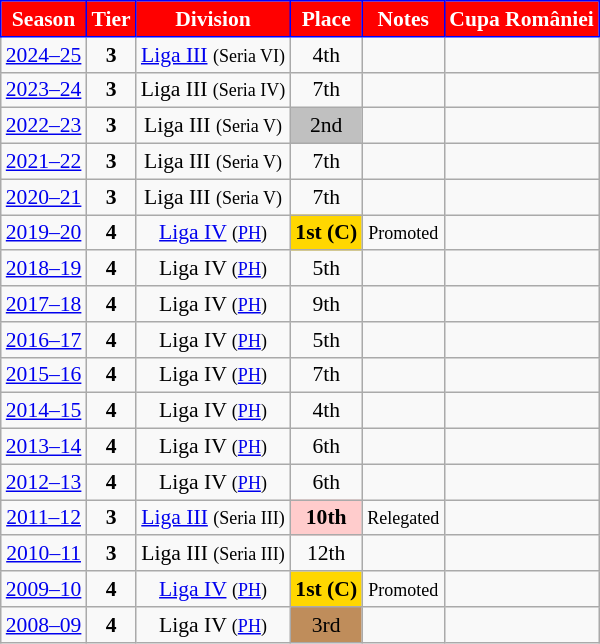<table class="wikitable" style="text-align:center; font-size:90%">
<tr>
<th style="background:#FF0000;color:#FFFFFF;border:1px solid #0000FF">Season</th>
<th style="background:#FF0000;color:#FFFFFF;border:1px solid #0000FF">Tier</th>
<th style="background:#FF0000;color:#FFFFFF;border:1px solid #0000FF">Division</th>
<th style="background:#FF0000;color:#FFFFFF;border:1px solid #0000FF">Place</th>
<th style="background:#FF0000;color:#FFFFFF;border:1px solid #0000FF">Notes</th>
<th style="background:#FF0000;color:#FFFFFF;border:1px solid #0000FF">Cupa României</th>
</tr>
<tr>
<td><a href='#'>2024–25</a></td>
<td><strong>3</strong></td>
<td><a href='#'>Liga III</a> <small>(Seria VI)</small></td>
<td>4th</td>
<td></td>
<td></td>
</tr>
<tr>
<td><a href='#'>2023–24</a></td>
<td><strong>3</strong></td>
<td>Liga III <small>(Seria IV)</small></td>
<td>7th</td>
<td></td>
<td></td>
</tr>
<tr>
<td><a href='#'>2022–23</a></td>
<td><strong>3</strong></td>
<td>Liga III <small>(Seria V)</small></td>
<td align=center bgcolor=silver>2nd</td>
<td></td>
<td></td>
</tr>
<tr>
<td><a href='#'>2021–22</a></td>
<td><strong>3</strong></td>
<td>Liga III <small>(Seria V)</small></td>
<td>7th</td>
<td></td>
<td></td>
</tr>
<tr>
<td><a href='#'>2020–21</a></td>
<td><strong>3</strong></td>
<td>Liga III <small>(Seria V)</small></td>
<td>7th</td>
<td></td>
<td></td>
</tr>
<tr>
<td><a href='#'>2019–20</a></td>
<td><strong>4</strong></td>
<td><a href='#'>Liga IV</a> <small>(<a href='#'>PH</a>)</small></td>
<td align=center bgcolor=gold><strong>1st (C)</strong></td>
<td><small>Promoted</small></td>
<td></td>
</tr>
<tr>
<td><a href='#'>2018–19</a></td>
<td><strong>4</strong></td>
<td>Liga IV <small>(<a href='#'>PH</a>)</small></td>
<td>5th</td>
<td></td>
<td></td>
</tr>
<tr>
<td><a href='#'>2017–18</a></td>
<td><strong>4</strong></td>
<td>Liga IV <small>(<a href='#'>PH</a>)</small></td>
<td>9th</td>
<td></td>
<td></td>
</tr>
<tr>
<td><a href='#'>2016–17</a></td>
<td><strong>4</strong></td>
<td>Liga IV <small>(<a href='#'>PH</a>)</small></td>
<td>5th</td>
<td></td>
<td></td>
</tr>
<tr>
<td><a href='#'>2015–16</a></td>
<td><strong>4</strong></td>
<td>Liga IV <small>(<a href='#'>PH</a>)</small></td>
<td>7th</td>
<td></td>
<td></td>
</tr>
<tr>
<td><a href='#'>2014–15</a></td>
<td><strong>4</strong></td>
<td>Liga IV <small>(<a href='#'>PH</a>)</small></td>
<td>4th</td>
<td></td>
<td></td>
</tr>
<tr>
<td><a href='#'>2013–14</a></td>
<td><strong>4</strong></td>
<td>Liga IV <small>(<a href='#'>PH</a>)</small></td>
<td>6th</td>
<td></td>
<td></td>
</tr>
<tr>
<td><a href='#'>2012–13</a></td>
<td><strong>4</strong></td>
<td>Liga IV <small>(<a href='#'>PH</a>)</small></td>
<td>6th</td>
<td></td>
<td></td>
</tr>
<tr>
<td><a href='#'>2011–12</a></td>
<td><strong>3</strong></td>
<td><a href='#'>Liga III</a> <small>(Seria III)</small></td>
<td align=center bgcolor=#FFCCCC><strong>10th</strong></td>
<td><small>Relegated</small></td>
<td></td>
</tr>
<tr>
<td><a href='#'>2010–11</a></td>
<td><strong>3</strong></td>
<td>Liga III <small>(Seria III)</small></td>
<td>12th</td>
<td></td>
<td></td>
</tr>
<tr>
<td><a href='#'>2009–10</a></td>
<td><strong>4</strong></td>
<td><a href='#'>Liga IV</a> <small>(<a href='#'>PH</a>)</small></td>
<td align=center bgcolor=gold><strong>1st (C)</strong></td>
<td><small>Promoted</small></td>
<td></td>
</tr>
<tr>
<td><a href='#'>2008–09</a></td>
<td><strong>4</strong></td>
<td>Liga IV <small>(<a href='#'>PH</a>)</small></td>
<td align=center bgcolor=#BF8D5B>3rd</td>
<td></td>
<td></td>
</tr>
</table>
